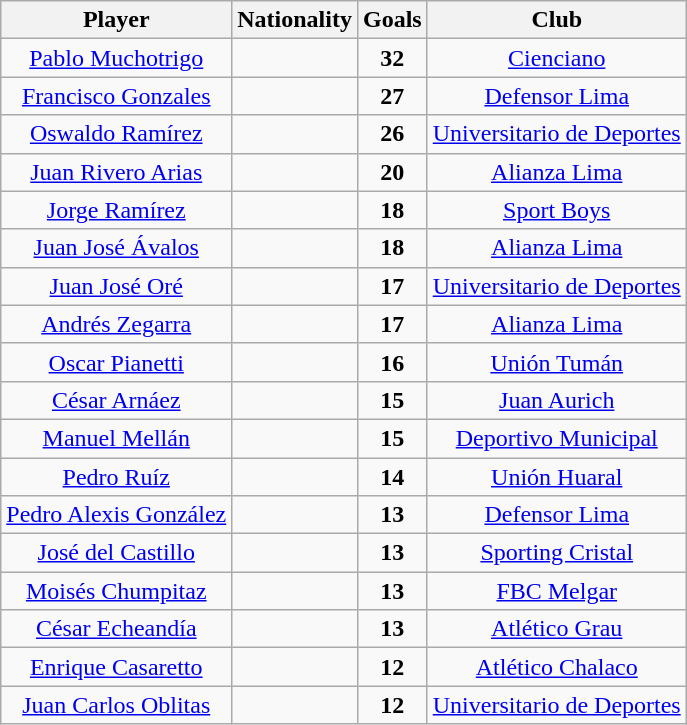<table class="wikitable">
<tr>
<th>Player</th>
<th>Nationality</th>
<th>Goals</th>
<th>Club</th>
</tr>
<tr align=center>
<td><a href='#'>Pablo Muchotrigo</a></td>
<td></td>
<td><strong>32</strong></td>
<td><a href='#'>Cienciano</a></td>
</tr>
<tr align=center>
<td><a href='#'>Francisco Gonzales</a></td>
<td></td>
<td><strong>27</strong></td>
<td><a href='#'>Defensor Lima</a></td>
</tr>
<tr align=center>
<td><a href='#'>Oswaldo Ramírez</a></td>
<td></td>
<td><strong>26</strong></td>
<td><a href='#'>Universitario de Deportes</a></td>
</tr>
<tr align=center>
<td><a href='#'>Juan Rivero Arias</a></td>
<td></td>
<td><strong>20</strong></td>
<td><a href='#'>Alianza Lima</a></td>
</tr>
<tr align=center>
<td><a href='#'>Jorge Ramírez</a></td>
<td></td>
<td><strong>18</strong></td>
<td><a href='#'>Sport Boys</a></td>
</tr>
<tr align=center>
<td><a href='#'>Juan José Ávalos</a></td>
<td></td>
<td><strong>18</strong></td>
<td><a href='#'>Alianza Lima</a></td>
</tr>
<tr align=center>
<td><a href='#'>Juan José Oré</a></td>
<td></td>
<td><strong>17</strong></td>
<td><a href='#'>Universitario de Deportes</a></td>
</tr>
<tr align=center>
<td><a href='#'>Andrés Zegarra</a></td>
<td></td>
<td><strong>17</strong></td>
<td><a href='#'>Alianza Lima</a></td>
</tr>
<tr align=center>
<td><a href='#'>Oscar Pianetti</a></td>
<td></td>
<td><strong>16</strong></td>
<td><a href='#'>Unión Tumán</a></td>
</tr>
<tr align=center>
<td><a href='#'>César Arnáez</a></td>
<td></td>
<td><strong>15</strong></td>
<td><a href='#'>Juan Aurich</a></td>
</tr>
<tr align=center>
<td><a href='#'>Manuel Mellán</a></td>
<td></td>
<td><strong>15</strong></td>
<td><a href='#'>Deportivo Municipal</a></td>
</tr>
<tr align=center>
<td><a href='#'>Pedro Ruíz</a></td>
<td></td>
<td><strong>14</strong></td>
<td><a href='#'>Unión Huaral</a></td>
</tr>
<tr align=center>
<td><a href='#'>Pedro Alexis González</a></td>
<td></td>
<td><strong>13</strong></td>
<td><a href='#'>Defensor Lima</a></td>
</tr>
<tr align=center>
<td><a href='#'>José del Castillo</a></td>
<td></td>
<td><strong>13</strong></td>
<td><a href='#'>Sporting Cristal</a></td>
</tr>
<tr align=center>
<td><a href='#'>Moisés Chumpitaz</a></td>
<td></td>
<td><strong>13</strong></td>
<td><a href='#'>FBC Melgar</a></td>
</tr>
<tr align=center>
<td><a href='#'>César Echeandía</a></td>
<td></td>
<td><strong>13</strong></td>
<td><a href='#'>Atlético Grau</a></td>
</tr>
<tr align=center>
<td><a href='#'>Enrique Casaretto</a></td>
<td></td>
<td><strong>12</strong></td>
<td><a href='#'>Atlético Chalaco</a></td>
</tr>
<tr align=center>
<td><a href='#'>Juan Carlos Oblitas</a></td>
<td></td>
<td><strong>12</strong></td>
<td><a href='#'>Universitario de Deportes</a></td>
</tr>
</table>
